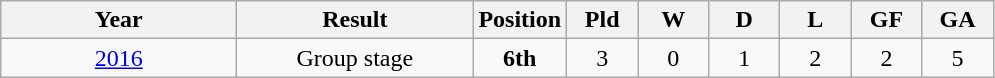<table class="wikitable" style="text-align: center;">
<tr>
<th width=150px>Year</th>
<th width=150px>Result</th>
<th width=40px>Position</th>
<th width=40px>Pld</th>
<th width=40px>W</th>
<th width=40px>D</th>
<th width=40px>L</th>
<th width=40px>GF</th>
<th width=40px>GA</th>
</tr>
<tr>
<td> <a href='#'>2016</a></td>
<td>Group stage</td>
<td><strong>6th</strong></td>
<td>3</td>
<td>0</td>
<td>1</td>
<td>2</td>
<td>2</td>
<td>5</td>
</tr>
</table>
